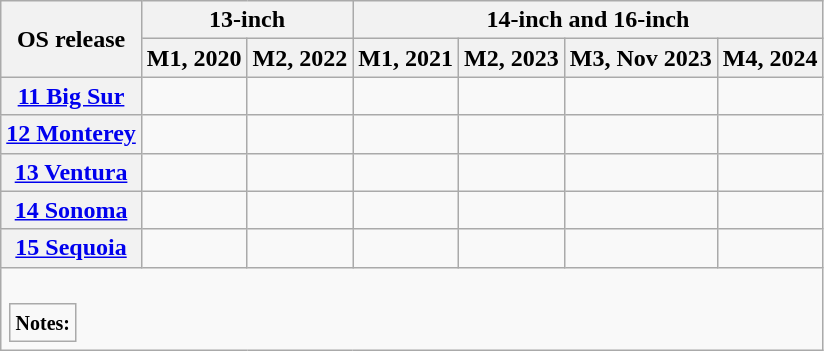<table class="wikitable" font-size:90%; text-align:center">
<tr>
<th rowspan="2">OS release</th>
<th colspan="2">13-inch</th>
<th colspan="4">14-inch and 16-inch</th>
</tr>
<tr>
<th>M1, 2020</th>
<th>M2, 2022</th>
<th>M1, 2021</th>
<th>M2, 2023</th>
<th>M3, Nov 2023</th>
<th>M4, 2024</th>
</tr>
<tr>
<th><a href='#'>11 Big Sur</a></th>
<td><!—-l20—-></td>
<td></td>
<td></td>
<td></td>
<td></td>
<td></td>
</tr>
<tr>
<th><a href='#'>12 Monterey</a></th>
<td><!—-m20—-></td>
<td><!—-m21—-></td>
<td><!—-m21—-></td>
<td></td>
<td></td>
<td></td>
</tr>
<tr>
<th><a href='#'>13 Ventura</a></th>
<td><!—-m20—-></td>
<td><!—-m21—-></td>
<td><!—-m21—-></td>
<td><!—-m21—-></td>
<td><!—-m21—-></td>
<td></td>
</tr>
<tr>
<th><a href='#'>14 Sonoma</a></th>
<td><!—-m20—-></td>
<td><!—-m21—-></td>
<td><!—-m21—-></td>
<td><!—-m21—-></td>
<td><!—-m21—-></td>
<td></td>
</tr>
<tr>
<th><a href='#'>15 Sequoia</a></th>
<td><!—-m20—-></td>
<td><!—-m21—-></td>
<td><!—-m21—-></td>
<td><!—-m21—-></td>
<td><!—-m21—-></td>
<td><!—-m21—-></td>
</tr>
<tr>
<td colspan="7" class="wikitable mw-collapsible mw-collapsed"><br><table>
<tr>
<td style=text-align:left><small><strong>Notes:</strong></small> <small></small></td>
</tr>
</table>
</td>
</tr>
</table>
